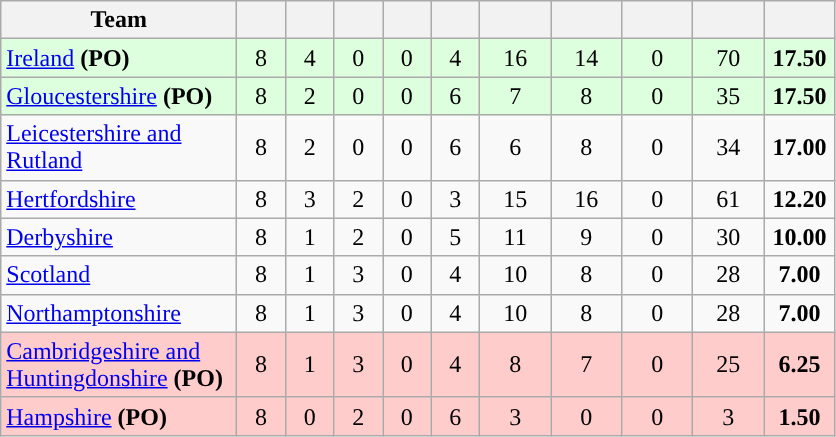<table class="wikitable" style="text-align:center">
<tr>
<th width="150">Team</th>
<th width="25"></th>
<th width="25"></th>
<th width="25"></th>
<th width="25"></th>
<th width="25"></th>
<th width="40"></th>
<th width="40"></th>
<th width="40"></th>
<th width="40"></th>
<th width="40"></th>
</tr>
<tr style="background:#dfd;">
<td style="text-align:left"><a href='#'>Ireland</a> <strong>(PO)</strong></td>
<td>8</td>
<td>4</td>
<td>0</td>
<td>0</td>
<td>4</td>
<td>16</td>
<td>14</td>
<td>0</td>
<td>70</td>
<td><strong>17.50</strong></td>
</tr>
<tr style="background:#dfd;">
<td style="text-align:left"><a href='#'>Gloucestershire</a> <strong>(PO)</strong></td>
<td>8</td>
<td>2</td>
<td>0</td>
<td>0</td>
<td>6</td>
<td>7</td>
<td>8</td>
<td>0</td>
<td>35</td>
<td><strong>17.50</strong></td>
</tr>
<tr>
<td style="text-align:left"><a href='#'>Leicestershire and Rutland</a></td>
<td>8</td>
<td>2</td>
<td>0</td>
<td>0</td>
<td>6</td>
<td>6</td>
<td>8</td>
<td>0</td>
<td>34</td>
<td><strong>17.00</strong></td>
</tr>
<tr>
<td style="text-align:left"><a href='#'>Hertfordshire</a></td>
<td>8</td>
<td>3</td>
<td>2</td>
<td>0</td>
<td>3</td>
<td>15</td>
<td>16</td>
<td>0</td>
<td>61</td>
<td><strong>12.20</strong></td>
</tr>
<tr>
<td style="text-align:left"><a href='#'>Derbyshire</a></td>
<td>8</td>
<td>1</td>
<td>2</td>
<td>0</td>
<td>5</td>
<td>11</td>
<td>9</td>
<td>0</td>
<td>30</td>
<td><strong>10.00</strong></td>
</tr>
<tr>
<td style="text-align:left"><a href='#'>Scotland</a></td>
<td>8</td>
<td>1</td>
<td>3</td>
<td>0</td>
<td>4</td>
<td>10</td>
<td>8</td>
<td>0</td>
<td>28</td>
<td><strong>7.00</strong></td>
</tr>
<tr>
<td style="text-align:left"><a href='#'>Northamptonshire</a></td>
<td>8</td>
<td>1</td>
<td>3</td>
<td>0</td>
<td>4</td>
<td>10</td>
<td>8</td>
<td>0</td>
<td>28</td>
<td><strong>7.00</strong></td>
</tr>
<tr style="background:#FFCCCC">
<td style="text-align:left"><a href='#'>Cambridgeshire and Huntingdonshire</a> <strong>(PO)</strong></td>
<td>8</td>
<td>1</td>
<td>3</td>
<td>0</td>
<td>4</td>
<td>8</td>
<td>7</td>
<td>0</td>
<td>25</td>
<td><strong>6.25</strong></td>
</tr>
<tr style="background:#FFCCCC">
<td style="text-align:left"><a href='#'>Hampshire</a>  <strong>(PO)</strong></td>
<td>8</td>
<td>0</td>
<td>2</td>
<td>0</td>
<td>6</td>
<td>3</td>
<td>0</td>
<td>0</td>
<td>3</td>
<td><strong>1.50</strong></td>
</tr>
</table>
